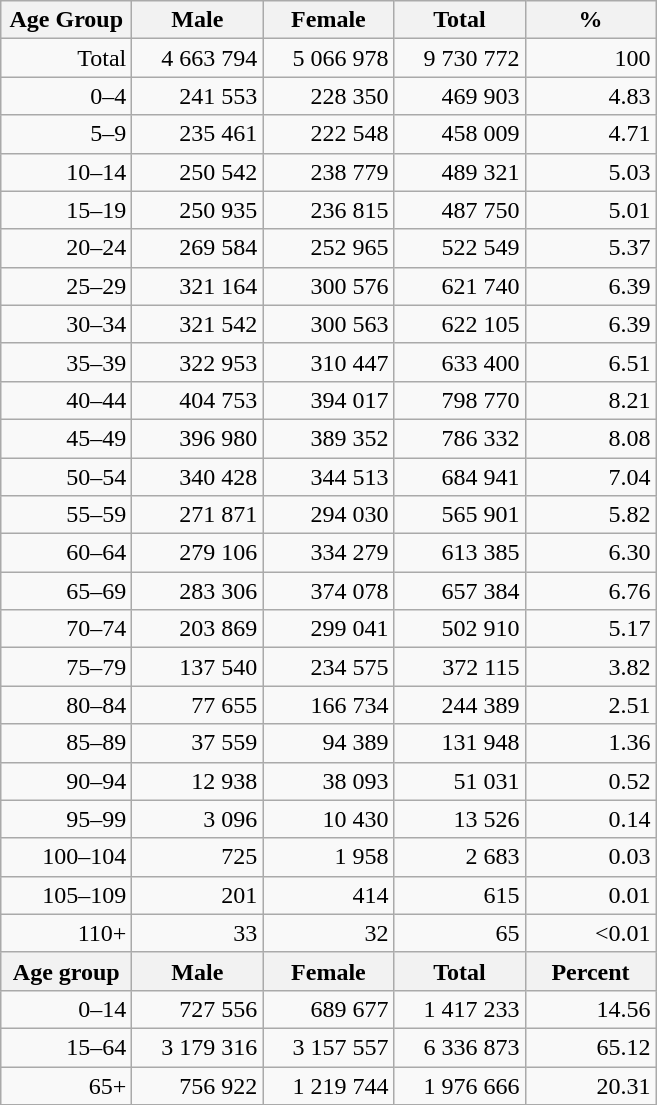<table class="wikitable">
<tr>
<th width="80pt">Age Group</th>
<th width="80pt">Male</th>
<th width="80pt">Female</th>
<th width="80pt">Total</th>
<th width="80pt">%</th>
</tr>
<tr>
<td align="right">Total</td>
<td align="right">4 663 794</td>
<td align="right">5 066 978</td>
<td align="right">9 730 772</td>
<td align="right">100</td>
</tr>
<tr>
<td align="right">0–4</td>
<td align="right">241 553</td>
<td align="right">228 350</td>
<td align="right">469 903</td>
<td align="right">4.83</td>
</tr>
<tr>
<td align="right">5–9</td>
<td align="right">235 461</td>
<td align="right">222 548</td>
<td align="right">458 009</td>
<td align="right">4.71</td>
</tr>
<tr>
<td align="right">10–14</td>
<td align="right">250 542</td>
<td align="right">238 779</td>
<td align="right">489 321</td>
<td align="right">5.03</td>
</tr>
<tr>
<td align="right">15–19</td>
<td align="right">250 935</td>
<td align="right">236 815</td>
<td align="right">487 750</td>
<td align="right">5.01</td>
</tr>
<tr>
<td align="right">20–24</td>
<td align="right">269 584</td>
<td align="right">252 965</td>
<td align="right">522 549</td>
<td align="right">5.37</td>
</tr>
<tr>
<td align="right">25–29</td>
<td align="right">321 164</td>
<td align="right">300 576</td>
<td align="right">621 740</td>
<td align="right">6.39</td>
</tr>
<tr>
<td align="right">30–34</td>
<td align="right">321 542</td>
<td align="right">300 563</td>
<td align="right">622 105</td>
<td align="right">6.39</td>
</tr>
<tr>
<td align="right">35–39</td>
<td align="right">322 953</td>
<td align="right">310 447</td>
<td align="right">633 400</td>
<td align="right">6.51</td>
</tr>
<tr>
<td align="right">40–44</td>
<td align="right">404 753</td>
<td align="right">394 017</td>
<td align="right">798 770</td>
<td align="right">8.21</td>
</tr>
<tr>
<td align="right">45–49</td>
<td align="right">396 980</td>
<td align="right">389 352</td>
<td align="right">786 332</td>
<td align="right">8.08</td>
</tr>
<tr>
<td align="right">50–54</td>
<td align="right">340 428</td>
<td align="right">344 513</td>
<td align="right">684 941</td>
<td align="right">7.04</td>
</tr>
<tr>
<td align="right">55–59</td>
<td align="right">271 871</td>
<td align="right">294 030</td>
<td align="right">565 901</td>
<td align="right">5.82</td>
</tr>
<tr>
<td align="right">60–64</td>
<td align="right">279 106</td>
<td align="right">334 279</td>
<td align="right">613 385</td>
<td align="right">6.30</td>
</tr>
<tr>
<td align="right">65–69</td>
<td align="right">283 306</td>
<td align="right">374 078</td>
<td align="right">657 384</td>
<td align="right">6.76</td>
</tr>
<tr>
<td align="right">70–74</td>
<td align="right">203 869</td>
<td align="right">299 041</td>
<td align="right">502 910</td>
<td align="right">5.17</td>
</tr>
<tr>
<td align="right">75–79</td>
<td align="right">137 540</td>
<td align="right">234 575</td>
<td align="right">372 115</td>
<td align="right">3.82</td>
</tr>
<tr>
<td align="right">80–84</td>
<td align="right">77 655</td>
<td align="right">166 734</td>
<td align="right">244 389</td>
<td align="right">2.51</td>
</tr>
<tr>
<td align="right">85–89</td>
<td align="right">37 559</td>
<td align="right">94 389</td>
<td align="right">131 948</td>
<td align="right">1.36</td>
</tr>
<tr>
<td align="right">90–94</td>
<td align="right">12 938</td>
<td align="right">38 093</td>
<td align="right">51 031</td>
<td align="right">0.52</td>
</tr>
<tr>
<td align="right">95–99</td>
<td align="right">3 096</td>
<td align="right">10 430</td>
<td align="right">13 526</td>
<td align="right">0.14</td>
</tr>
<tr>
<td align="right">100–104</td>
<td align="right">725</td>
<td align="right">1 958</td>
<td align="right">2 683</td>
<td align="right">0.03</td>
</tr>
<tr>
<td align="right">105–109</td>
<td align="right">201</td>
<td align="right">414</td>
<td align="right">615</td>
<td align="right">0.01</td>
</tr>
<tr>
<td align="right">110+</td>
<td align="right">33</td>
<td align="right">32</td>
<td align="right">65</td>
<td align="right"><0.01</td>
</tr>
<tr>
<th width="50">Age group</th>
<th width="80pt">Male</th>
<th width="80">Female</th>
<th width="80">Total</th>
<th width="50">Percent</th>
</tr>
<tr>
<td align="right">0–14</td>
<td align="right">727 556</td>
<td align="right">689 677</td>
<td align="right">1 417 233</td>
<td align="right">14.56</td>
</tr>
<tr>
<td align="right">15–64</td>
<td align="right">3 179 316</td>
<td align="right">3 157 557</td>
<td align="right">6 336 873</td>
<td align="right">65.12</td>
</tr>
<tr>
<td align="right">65+</td>
<td align="right">756 922</td>
<td align="right">1 219 744</td>
<td align="right">1 976 666</td>
<td align="right">20.31</td>
</tr>
<tr>
</tr>
</table>
